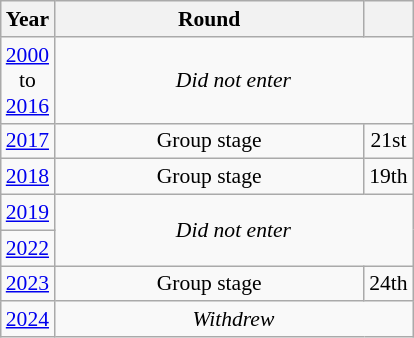<table class="wikitable" style="text-align: center; font-size:90%">
<tr>
<th>Year</th>
<th style="width:200px">Round</th>
<th></th>
</tr>
<tr>
<td><a href='#'>2000</a><br>to<br><a href='#'>2016</a></td>
<td colspan="2"><em>Did not enter</em></td>
</tr>
<tr>
<td><a href='#'>2017</a></td>
<td>Group stage</td>
<td>21st</td>
</tr>
<tr>
<td><a href='#'>2018</a></td>
<td>Group stage</td>
<td>19th</td>
</tr>
<tr>
<td><a href='#'>2019</a></td>
<td colspan="2" rowspan="2"><em>Did not enter</em></td>
</tr>
<tr>
<td><a href='#'>2022</a></td>
</tr>
<tr>
<td><a href='#'>2023</a></td>
<td>Group stage</td>
<td>24th</td>
</tr>
<tr>
<td><a href='#'>2024</a></td>
<td colspan="2"><em>Withdrew</em></td>
</tr>
</table>
